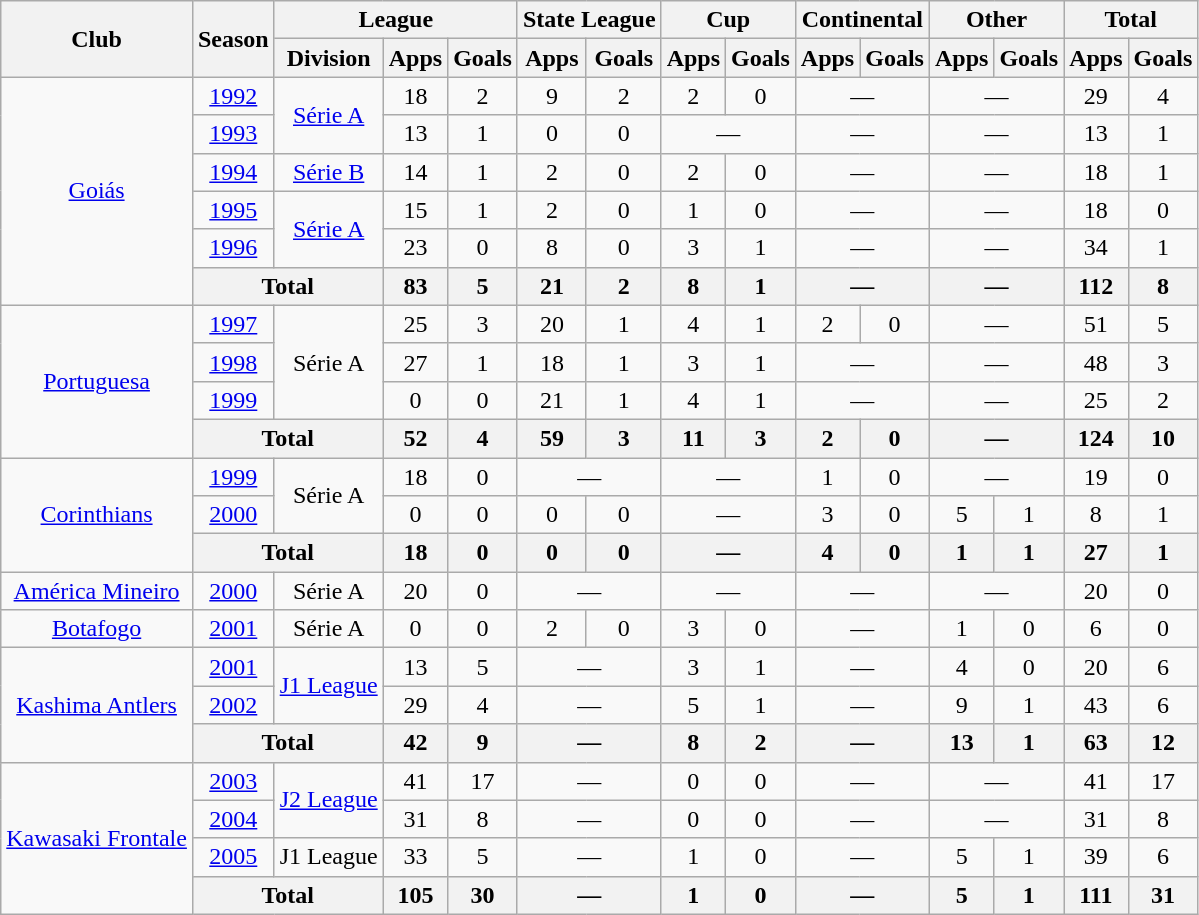<table class="wikitable" style="text-align: center;">
<tr>
<th rowspan="2">Club</th>
<th rowspan="2">Season</th>
<th colspan="3">League</th>
<th colspan="2">State League</th>
<th colspan="2">Cup</th>
<th colspan="2">Continental</th>
<th colspan="2">Other</th>
<th colspan="2">Total</th>
</tr>
<tr>
<th>Division</th>
<th>Apps</th>
<th>Goals</th>
<th>Apps</th>
<th>Goals</th>
<th>Apps</th>
<th>Goals</th>
<th>Apps</th>
<th>Goals</th>
<th>Apps</th>
<th>Goals</th>
<th>Apps</th>
<th>Goals</th>
</tr>
<tr>
<td rowspan="6" valign="center"><a href='#'>Goiás</a></td>
<td><a href='#'>1992</a></td>
<td rowspan="2"><a href='#'>Série A</a></td>
<td>18</td>
<td>2</td>
<td>9</td>
<td>2</td>
<td>2</td>
<td>0</td>
<td colspan="2">—</td>
<td colspan="2">—</td>
<td>29</td>
<td>4</td>
</tr>
<tr>
<td><a href='#'>1993</a></td>
<td>13</td>
<td>1</td>
<td>0</td>
<td>0</td>
<td colspan="2">—</td>
<td colspan="2">—</td>
<td colspan="2">—</td>
<td>13</td>
<td>1</td>
</tr>
<tr>
<td><a href='#'>1994</a></td>
<td><a href='#'>Série B</a></td>
<td>14</td>
<td>1</td>
<td>2</td>
<td>0</td>
<td>2</td>
<td>0</td>
<td colspan="2">—</td>
<td colspan="2">—</td>
<td>18</td>
<td>1</td>
</tr>
<tr>
<td><a href='#'>1995</a></td>
<td rowspan="2"><a href='#'>Série A</a></td>
<td>15</td>
<td>1</td>
<td>2</td>
<td>0</td>
<td>1</td>
<td>0</td>
<td colspan="2">—</td>
<td colspan="2">—</td>
<td>18</td>
<td>0</td>
</tr>
<tr>
<td><a href='#'>1996</a></td>
<td>23</td>
<td>0</td>
<td>8</td>
<td>0</td>
<td>3</td>
<td>1</td>
<td colspan="2">—</td>
<td colspan="2">—</td>
<td>34</td>
<td>1</td>
</tr>
<tr>
<th colspan="2">Total</th>
<th>83</th>
<th>5</th>
<th>21</th>
<th>2</th>
<th>8</th>
<th>1</th>
<th colspan="2">—</th>
<th colspan="2">—</th>
<th>112</th>
<th>8</th>
</tr>
<tr>
<td rowspan="4" valign="center"><a href='#'>Portuguesa</a></td>
<td><a href='#'>1997</a></td>
<td rowspan="3">Série A</td>
<td>25</td>
<td>3</td>
<td>20</td>
<td>1</td>
<td>4</td>
<td>1</td>
<td>2</td>
<td>0</td>
<td colspan="2">—</td>
<td>51</td>
<td>5</td>
</tr>
<tr>
<td><a href='#'>1998</a></td>
<td>27</td>
<td>1</td>
<td>18</td>
<td>1</td>
<td>3</td>
<td>1</td>
<td colspan="2">—</td>
<td colspan="2">—</td>
<td>48</td>
<td>3</td>
</tr>
<tr>
<td><a href='#'>1999</a></td>
<td>0</td>
<td>0</td>
<td>21</td>
<td>1</td>
<td>4</td>
<td>1</td>
<td colspan="2">—</td>
<td colspan="2">—</td>
<td>25</td>
<td>2</td>
</tr>
<tr>
<th colspan="2">Total</th>
<th>52</th>
<th>4</th>
<th>59</th>
<th>3</th>
<th>11</th>
<th>3</th>
<th>2</th>
<th>0</th>
<th colspan="2">—</th>
<th>124</th>
<th>10</th>
</tr>
<tr>
<td rowspan="3" valign="center"><a href='#'>Corinthians</a></td>
<td><a href='#'>1999</a></td>
<td rowspan="2">Série A</td>
<td>18</td>
<td>0</td>
<td colspan="2">—</td>
<td colspan="2">—</td>
<td>1</td>
<td>0</td>
<td colspan="2">—</td>
<td>19</td>
<td>0</td>
</tr>
<tr>
<td><a href='#'>2000</a></td>
<td>0</td>
<td>0</td>
<td>0</td>
<td>0</td>
<td colspan="2">—</td>
<td>3</td>
<td>0</td>
<td>5</td>
<td>1</td>
<td>8</td>
<td>1</td>
</tr>
<tr>
<th colspan="2">Total</th>
<th>18</th>
<th>0</th>
<th>0</th>
<th>0</th>
<th colspan="2">—</th>
<th>4</th>
<th>0</th>
<th>1</th>
<th>1</th>
<th>27</th>
<th>1</th>
</tr>
<tr>
<td valign="center"><a href='#'>América Mineiro</a></td>
<td><a href='#'>2000</a></td>
<td>Série A</td>
<td>20</td>
<td>0</td>
<td colspan="2">—</td>
<td colspan="2">—</td>
<td colspan="2">—</td>
<td colspan="2">—</td>
<td>20</td>
<td>0</td>
</tr>
<tr>
<td valign="center"><a href='#'>Botafogo</a></td>
<td><a href='#'>2001</a></td>
<td>Série A</td>
<td>0</td>
<td>0</td>
<td>2</td>
<td>0</td>
<td>3</td>
<td>0</td>
<td colspan="2">—</td>
<td>1</td>
<td>0</td>
<td>6</td>
<td>0</td>
</tr>
<tr>
<td rowspan="3" valign="center"><a href='#'>Kashima Antlers</a></td>
<td><a href='#'>2001</a></td>
<td rowspan="2"><a href='#'>J1 League</a></td>
<td>13</td>
<td>5</td>
<td colspan="2">—</td>
<td>3</td>
<td>1</td>
<td colspan="2">—</td>
<td>4</td>
<td>0</td>
<td>20</td>
<td>6</td>
</tr>
<tr>
<td><a href='#'>2002</a></td>
<td>29</td>
<td>4</td>
<td colspan="2">—</td>
<td>5</td>
<td>1</td>
<td colspan="2">—</td>
<td>9</td>
<td>1</td>
<td>43</td>
<td>6</td>
</tr>
<tr>
<th colspan="2">Total</th>
<th>42</th>
<th>9</th>
<th colspan="2">—</th>
<th>8</th>
<th>2</th>
<th colspan="2">—</th>
<th>13</th>
<th>1</th>
<th>63</th>
<th>12</th>
</tr>
<tr>
<td rowspan="4" valign="center"><a href='#'>Kawasaki Frontale</a></td>
<td><a href='#'>2003</a></td>
<td rowspan="2"><a href='#'>J2 League</a></td>
<td>41</td>
<td>17</td>
<td colspan="2">—</td>
<td>0</td>
<td>0</td>
<td colspan="2">—</td>
<td colspan="2">—</td>
<td>41</td>
<td>17</td>
</tr>
<tr>
<td><a href='#'>2004</a></td>
<td>31</td>
<td>8</td>
<td colspan="2">—</td>
<td>0</td>
<td>0</td>
<td colspan="2">—</td>
<td colspan="2">—</td>
<td>31</td>
<td>8</td>
</tr>
<tr>
<td><a href='#'>2005</a></td>
<td>J1 League</td>
<td>33</td>
<td>5</td>
<td colspan="2">—</td>
<td>1</td>
<td>0</td>
<td colspan="2">—</td>
<td>5</td>
<td>1</td>
<td>39</td>
<td>6</td>
</tr>
<tr>
<th colspan="2">Total</th>
<th>105</th>
<th>30</th>
<th colspan="2">—</th>
<th>1</th>
<th>0</th>
<th colspan="2">—</th>
<th>5</th>
<th>1</th>
<th>111</th>
<th>31<br></th>
</tr>
</table>
